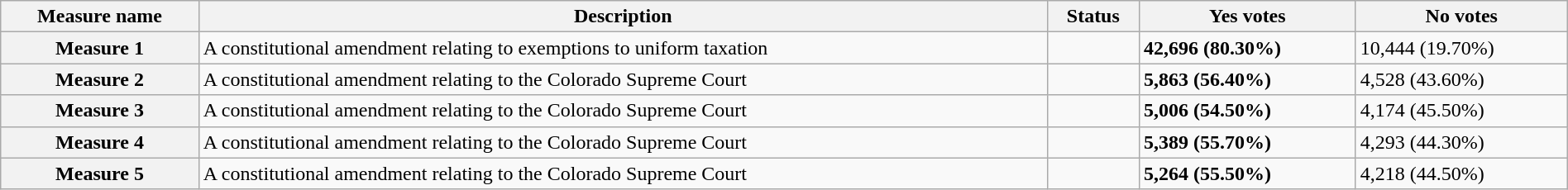<table class="wikitable sortable plainrowheaders" style="width:100%">
<tr>
<th scope="col">Measure name</th>
<th class="unsortable" scope="col">Description</th>
<th scope="col">Status</th>
<th scope="col">Yes votes</th>
<th scope="col">No votes</th>
</tr>
<tr>
<th scope="row">Measure 1</th>
<td>A constitutional amendment relating to exemptions to uniform taxation</td>
<td></td>
<td><strong>42,696 (80.30%)</strong></td>
<td>10,444 (19.70%)</td>
</tr>
<tr>
<th scope="row">Measure 2</th>
<td>A constitutional amendment relating to the Colorado Supreme Court</td>
<td></td>
<td><strong>5,863 (56.40%)</strong></td>
<td>4,528 (43.60%)</td>
</tr>
<tr>
<th scope="row">Measure 3</th>
<td>A constitutional amendment relating to the Colorado Supreme Court</td>
<td></td>
<td><strong>5,006 (54.50%)</strong></td>
<td>4,174 (45.50%)</td>
</tr>
<tr>
<th scope="row">Measure 4</th>
<td>A constitutional amendment relating to the Colorado Supreme Court</td>
<td></td>
<td><strong>5,389 (55.70%)</strong></td>
<td>4,293 (44.30%)</td>
</tr>
<tr>
<th scope="row">Measure 5</th>
<td>A constitutional amendment relating to the Colorado Supreme Court</td>
<td></td>
<td><strong>5,264 (55.50%)</strong></td>
<td>4,218 (44.50%)</td>
</tr>
</table>
